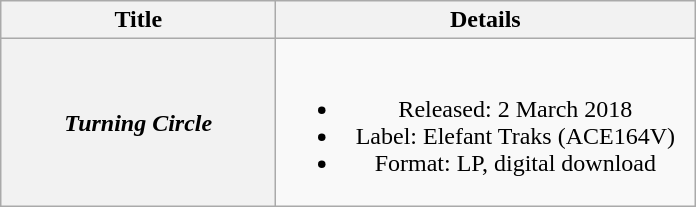<table class="wikitable plainrowheaders" style="text-align:center; border:1">
<tr>
<th scope="col" style="width:11em;">Title</th>
<th scope="col" style="width:17em;">Details</th>
</tr>
<tr>
<th scope="row"><em>Turning Circle</em></th>
<td><br><ul><li>Released: 2 March 2018</li><li>Label: Elefant Traks (ACE164V)</li><li>Format: LP, digital download</li></ul></td>
</tr>
</table>
